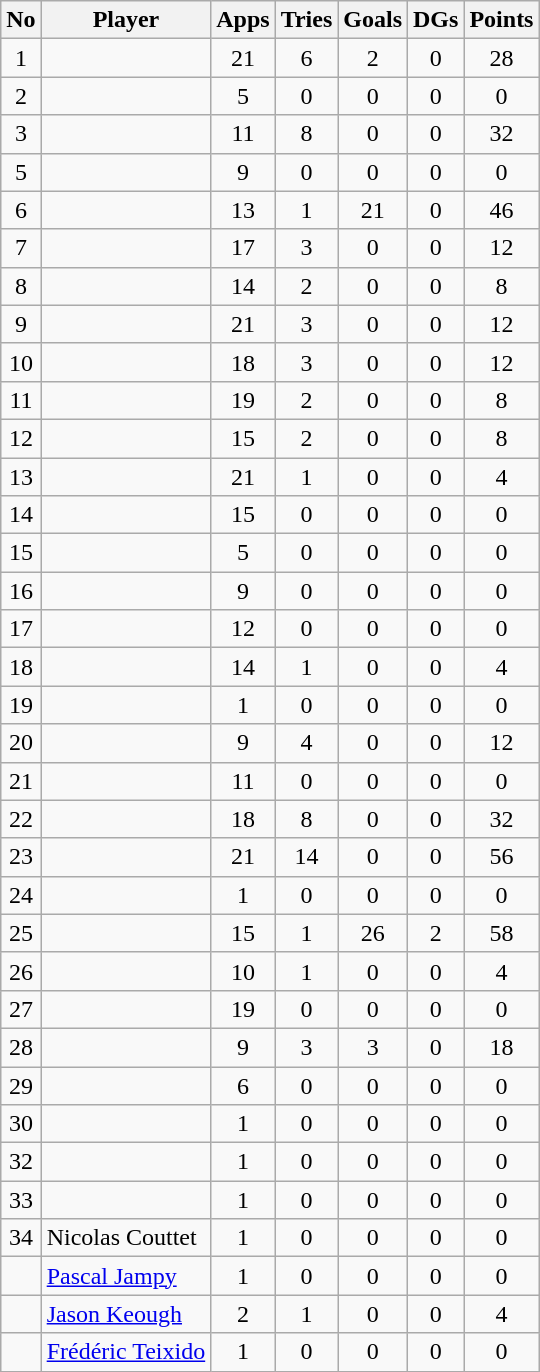<table class="wikitable sortable" style="text-align:center;">
<tr>
<th><strong>No</strong></th>
<th><strong>Player</strong></th>
<th><strong>Apps</strong></th>
<th><strong>Tries</strong></th>
<th><strong>Goals</strong></th>
<th><strong>DGs</strong></th>
<th><strong>Points</strong></th>
</tr>
<tr>
<td>1</td>
<td align=left></td>
<td>21</td>
<td>6</td>
<td>2</td>
<td>0</td>
<td>28</td>
</tr>
<tr>
<td>2</td>
<td align=left></td>
<td>5</td>
<td>0</td>
<td>0</td>
<td>0</td>
<td>0</td>
</tr>
<tr>
<td>3</td>
<td align=left></td>
<td>11</td>
<td>8</td>
<td>0</td>
<td>0</td>
<td>32</td>
</tr>
<tr>
<td>5</td>
<td align=left></td>
<td>9</td>
<td>0</td>
<td>0</td>
<td>0</td>
<td>0</td>
</tr>
<tr>
<td>6</td>
<td align=left></td>
<td>13</td>
<td>1</td>
<td>21</td>
<td>0</td>
<td>46</td>
</tr>
<tr>
<td>7</td>
<td align=left></td>
<td>17</td>
<td>3</td>
<td>0</td>
<td>0</td>
<td>12</td>
</tr>
<tr>
<td>8</td>
<td align=left></td>
<td>14</td>
<td>2</td>
<td>0</td>
<td>0</td>
<td>8</td>
</tr>
<tr>
<td>9</td>
<td align=left></td>
<td>21</td>
<td>3</td>
<td>0</td>
<td>0</td>
<td>12</td>
</tr>
<tr>
<td>10</td>
<td align=left></td>
<td>18</td>
<td>3</td>
<td>0</td>
<td>0</td>
<td>12</td>
</tr>
<tr>
<td>11</td>
<td align=left></td>
<td>19</td>
<td>2</td>
<td>0</td>
<td>0</td>
<td>8</td>
</tr>
<tr>
<td>12</td>
<td align=left></td>
<td>15</td>
<td>2</td>
<td>0</td>
<td>0</td>
<td>8</td>
</tr>
<tr>
<td>13</td>
<td align=left></td>
<td>21</td>
<td>1</td>
<td>0</td>
<td>0</td>
<td>4</td>
</tr>
<tr>
<td>14</td>
<td align=left></td>
<td>15</td>
<td>0</td>
<td>0</td>
<td>0</td>
<td>0</td>
</tr>
<tr>
<td>15</td>
<td align=left></td>
<td>5</td>
<td>0</td>
<td>0</td>
<td>0</td>
<td>0</td>
</tr>
<tr>
<td>16</td>
<td align=left></td>
<td>9</td>
<td>0</td>
<td>0</td>
<td>0</td>
<td>0</td>
</tr>
<tr>
<td>17</td>
<td align=left></td>
<td>12</td>
<td>0</td>
<td>0</td>
<td>0</td>
<td>0</td>
</tr>
<tr>
<td>18</td>
<td align=left></td>
<td>14</td>
<td>1</td>
<td>0</td>
<td>0</td>
<td>4</td>
</tr>
<tr>
<td>19</td>
<td align=left></td>
<td>1</td>
<td>0</td>
<td>0</td>
<td>0</td>
<td>0</td>
</tr>
<tr>
<td>20</td>
<td align=left></td>
<td>9</td>
<td>4</td>
<td>0</td>
<td>0</td>
<td>12</td>
</tr>
<tr>
<td>21</td>
<td align=left></td>
<td>11</td>
<td>0</td>
<td>0</td>
<td>0</td>
<td>0</td>
</tr>
<tr>
<td>22</td>
<td align=left></td>
<td>18</td>
<td>8</td>
<td>0</td>
<td>0</td>
<td>32</td>
</tr>
<tr>
<td>23</td>
<td align=left></td>
<td>21</td>
<td>14</td>
<td>0</td>
<td>0</td>
<td>56</td>
</tr>
<tr>
<td>24</td>
<td align=left></td>
<td>1</td>
<td>0</td>
<td>0</td>
<td>0</td>
<td>0</td>
</tr>
<tr>
<td>25</td>
<td align=left></td>
<td>15</td>
<td>1</td>
<td>26</td>
<td>2</td>
<td>58</td>
</tr>
<tr>
<td>26</td>
<td align=left></td>
<td>10</td>
<td>1</td>
<td>0</td>
<td>0</td>
<td>4</td>
</tr>
<tr>
<td>27</td>
<td align=left></td>
<td>19</td>
<td>0</td>
<td>0</td>
<td>0</td>
<td>0</td>
</tr>
<tr>
<td>28</td>
<td align=left></td>
<td>9</td>
<td>3</td>
<td>3</td>
<td>0</td>
<td>18</td>
</tr>
<tr>
<td>29</td>
<td align=left></td>
<td>6</td>
<td>0</td>
<td>0</td>
<td>0</td>
<td>0</td>
</tr>
<tr>
<td>30</td>
<td align=left></td>
<td>1</td>
<td>0</td>
<td>0</td>
<td>0</td>
<td>0</td>
</tr>
<tr>
<td>32</td>
<td align=left></td>
<td>1</td>
<td>0</td>
<td>0</td>
<td>0</td>
<td>0</td>
</tr>
<tr>
<td>33</td>
<td align=left></td>
<td>1</td>
<td>0</td>
<td>0</td>
<td>0</td>
<td>0</td>
</tr>
<tr>
<td>34</td>
<td align=left>Nicolas Couttet</td>
<td>1</td>
<td>0</td>
<td>0</td>
<td>0</td>
<td>0</td>
</tr>
<tr>
<td></td>
<td align=left><a href='#'>Pascal Jampy</a></td>
<td>1</td>
<td>0</td>
<td>0</td>
<td>0</td>
<td>0</td>
</tr>
<tr>
<td></td>
<td align=left><a href='#'>Jason Keough</a></td>
<td>2</td>
<td>1</td>
<td>0</td>
<td>0</td>
<td>4</td>
</tr>
<tr>
<td></td>
<td align=left><a href='#'>Frédéric Teixido</a></td>
<td>1</td>
<td>0</td>
<td>0</td>
<td>0</td>
<td>0</td>
</tr>
</table>
